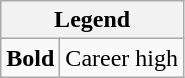<table class="wikitable mw-collapsible">
<tr>
<th colspan="2">Legend</th>
</tr>
<tr>
<td><strong>Bold</strong></td>
<td>Career high</td>
</tr>
</table>
